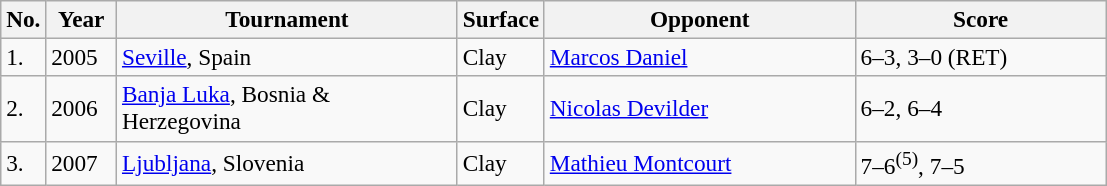<table class="sortable wikitable" style=font-size:97%>
<tr>
<th style="width:20px" class="unsortable">No.</th>
<th style="width:40px">Year</th>
<th style="width:220px">Tournament</th>
<th style="width:50px">Surface</th>
<th style="width:200px">Opponent</th>
<th style="width:160px" class="unsortable">Score</th>
</tr>
<tr>
<td>1.</td>
<td>2005</td>
<td><a href='#'>Seville</a>, Spain</td>
<td>Clay</td>
<td> <a href='#'>Marcos Daniel</a></td>
<td>6–3, 3–0 (RET)</td>
</tr>
<tr>
<td>2.</td>
<td>2006</td>
<td><a href='#'>Banja Luka</a>, Bosnia & Herzegovina</td>
<td>Clay</td>
<td> <a href='#'>Nicolas Devilder</a></td>
<td>6–2, 6–4</td>
</tr>
<tr>
<td>3.</td>
<td>2007</td>
<td><a href='#'>Ljubljana</a>, Slovenia</td>
<td>Clay</td>
<td> <a href='#'>Mathieu Montcourt</a></td>
<td>7–6<sup>(5)</sup>, 7–5</td>
</tr>
</table>
